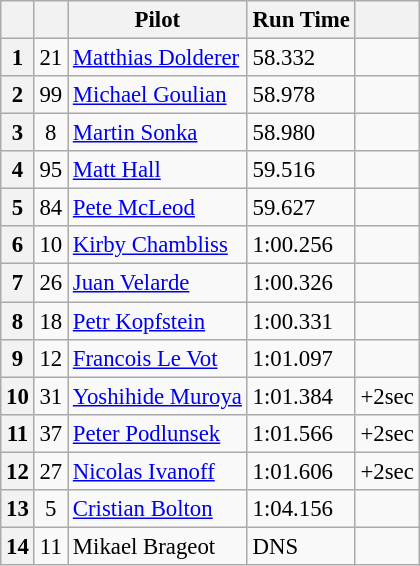<table class="wikitable" style="font-size: 95%;">
<tr>
<th></th>
<th></th>
<th>Pilot</th>
<th>Run Time</th>
<th></th>
</tr>
<tr>
<th>1</th>
<td style="text-align: center;">21</td>
<td> <a href='#'>Matthias Dolderer</a></td>
<td>58.332</td>
<td></td>
</tr>
<tr>
<th>2</th>
<td style="text-align: center;">99</td>
<td> <a href='#'>Michael Goulian</a></td>
<td>58.978</td>
<td></td>
</tr>
<tr>
<th>3</th>
<td style="text-align: center;">8</td>
<td> <a href='#'>Martin Sonka</a></td>
<td>58.980</td>
<td></td>
</tr>
<tr>
<th>4</th>
<td style="text-align: center;">95</td>
<td> <a href='#'>Matt Hall</a></td>
<td>59.516</td>
<td></td>
</tr>
<tr>
<th>5</th>
<td style="text-align: center;">84</td>
<td> <a href='#'>Pete McLeod</a></td>
<td>59.627</td>
<td></td>
</tr>
<tr>
<th>6</th>
<td style="text-align: center;">10</td>
<td> <a href='#'>Kirby Chambliss</a></td>
<td>1:00.256</td>
<td></td>
</tr>
<tr>
<th>7</th>
<td style="text-align: center;">26</td>
<td> <a href='#'>Juan Velarde</a></td>
<td>1:00.326</td>
<td></td>
</tr>
<tr>
<th>8</th>
<td style="text-align: center;">18</td>
<td> <a href='#'>Petr Kopfstein</a></td>
<td>1:00.331</td>
<td></td>
</tr>
<tr>
<th>9</th>
<td style="text-align: center;">12</td>
<td> <a href='#'>Francois Le Vot</a></td>
<td>1:01.097</td>
<td></td>
</tr>
<tr>
<th>10</th>
<td style="text-align: center;">31</td>
<td> <a href='#'>Yoshihide Muroya</a></td>
<td>1:01.384</td>
<td>+2sec</td>
</tr>
<tr>
<th>11</th>
<td style="text-align: center;">37</td>
<td> <a href='#'>Peter Podlunsek</a></td>
<td>1:01.566</td>
<td>+2sec</td>
</tr>
<tr>
<th>12</th>
<td style="text-align: center;">27</td>
<td> <a href='#'>Nicolas Ivanoff</a></td>
<td>1:01.606</td>
<td>+2sec</td>
</tr>
<tr>
<th>13</th>
<td style="text-align: center;">5</td>
<td> <a href='#'>Cristian Bolton</a></td>
<td>1:04.156</td>
<td></td>
</tr>
<tr>
<th>14</th>
<td style="text-align: center;">11</td>
<td> Mikael Brageot</td>
<td>DNS</td>
<td></td>
</tr>
</table>
